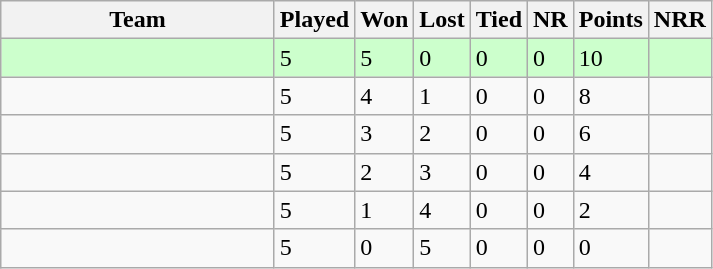<table class="wikitable">
<tr>
<th width=175>Team</th>
<th>Played</th>
<th>Won</th>
<th>Lost</th>
<th>Tied</th>
<th>NR</th>
<th>Points</th>
<th>NRR</th>
</tr>
<tr style="background:#ccffcc">
<td></td>
<td>5</td>
<td>5</td>
<td>0</td>
<td>0</td>
<td>0</td>
<td>10</td>
<td></td>
</tr>
<tr>
<td></td>
<td>5</td>
<td>4</td>
<td>1</td>
<td>0</td>
<td>0</td>
<td>8</td>
<td></td>
</tr>
<tr>
<td></td>
<td>5</td>
<td>3</td>
<td>2</td>
<td>0</td>
<td>0</td>
<td>6</td>
<td></td>
</tr>
<tr>
<td></td>
<td>5</td>
<td>2</td>
<td>3</td>
<td>0</td>
<td>0</td>
<td>4</td>
<td></td>
</tr>
<tr>
<td></td>
<td>5</td>
<td>1</td>
<td>4</td>
<td>0</td>
<td>0</td>
<td>2</td>
<td></td>
</tr>
<tr>
<td></td>
<td>5</td>
<td>0</td>
<td>5</td>
<td>0</td>
<td>0</td>
<td>0</td>
<td></td>
</tr>
</table>
